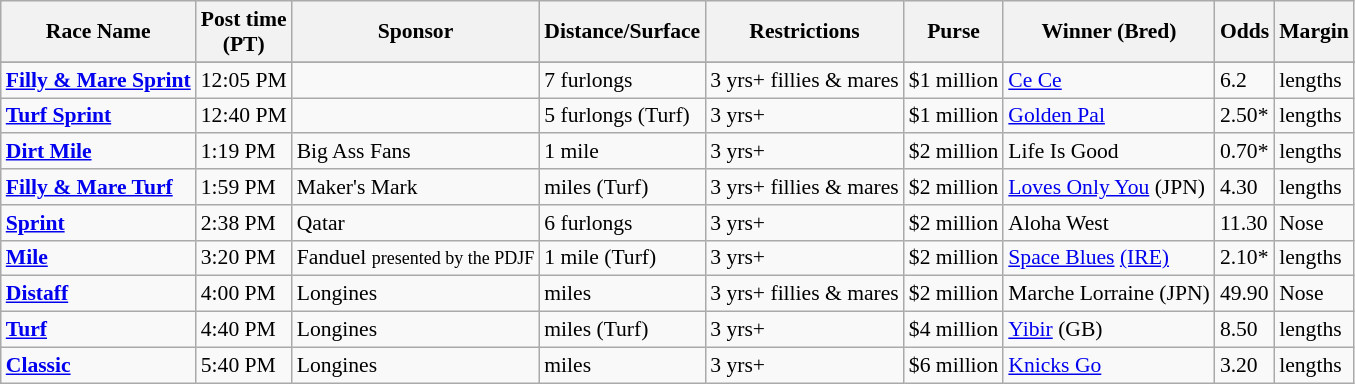<table class="wikitable sortable" style="font-size:90%">
<tr>
<th>Race Name</th>
<th>Post time <br> (PT)</th>
<th>Sponsor</th>
<th>Distance/Surface</th>
<th>Restrictions</th>
<th>Purse</th>
<th>Winner (Bred)</th>
<th>Odds</th>
<th>Margin</th>
</tr>
<tr>
</tr>
<tr>
<td><strong><a href='#'>Filly & Mare Sprint</a></strong></td>
<td>12:05 PM</td>
<td></td>
<td>7 furlongs</td>
<td>3 yrs+ fillies & mares</td>
<td>$1 million</td>
<td><a href='#'>Ce Ce</a></td>
<td>6.2</td>
<td> lengths</td>
</tr>
<tr>
<td><strong><a href='#'>Turf Sprint</a></strong></td>
<td>12:40 PM</td>
<td></td>
<td>5 furlongs (Turf)</td>
<td>3 yrs+</td>
<td>$1 million</td>
<td><a href='#'>Golden Pal</a></td>
<td>2.50*</td>
<td> lengths</td>
</tr>
<tr>
<td><strong><a href='#'>Dirt Mile</a></strong></td>
<td>1:19 PM</td>
<td>Big Ass Fans</td>
<td>1 mile</td>
<td>3 yrs+</td>
<td>$2 million</td>
<td>Life Is Good</td>
<td>0.70*</td>
<td> lengths</td>
</tr>
<tr>
<td><strong><a href='#'>Filly & Mare Turf</a></strong></td>
<td>1:59 PM</td>
<td>Maker's Mark</td>
<td> miles (Turf)</td>
<td>3 yrs+ fillies & mares</td>
<td>$2 million</td>
<td><a href='#'>Loves Only You</a> (JPN)</td>
<td>4.30</td>
<td> lengths</td>
</tr>
<tr>
<td><strong><a href='#'>Sprint</a></strong></td>
<td>2:38 PM</td>
<td>Qatar</td>
<td>6 furlongs</td>
<td>3 yrs+</td>
<td>$2 million</td>
<td>Aloha West</td>
<td>11.30</td>
<td>Nose</td>
</tr>
<tr>
<td><strong><a href='#'>Mile</a></strong></td>
<td>3:20 PM</td>
<td>Fanduel <small>presented by the PDJF</small></td>
<td>1 mile (Turf)</td>
<td>3 yrs+</td>
<td>$2 million</td>
<td><a href='#'>Space Blues</a> <a href='#'>(IRE)</a></td>
<td>2.10*</td>
<td> lengths</td>
</tr>
<tr>
<td><strong><a href='#'>Distaff</a></strong></td>
<td>4:00 PM</td>
<td>Longines</td>
<td> miles</td>
<td>3 yrs+ fillies & mares</td>
<td>$2 million</td>
<td>Marche Lorraine (JPN)</td>
<td>49.90</td>
<td>Nose</td>
</tr>
<tr>
<td><strong><a href='#'>Turf</a></strong></td>
<td>4:40 PM</td>
<td>Longines</td>
<td> miles (Turf)</td>
<td>3 yrs+</td>
<td>$4 million</td>
<td><a href='#'>Yibir</a> (GB)</td>
<td>8.50</td>
<td> lengths</td>
</tr>
<tr>
<td><strong><a href='#'>Classic</a></strong></td>
<td>5:40 PM</td>
<td>Longines</td>
<td> miles</td>
<td>3 yrs+</td>
<td>$6 million</td>
<td><a href='#'>Knicks Go</a></td>
<td>3.20</td>
<td> lengths</td>
</tr>
</table>
